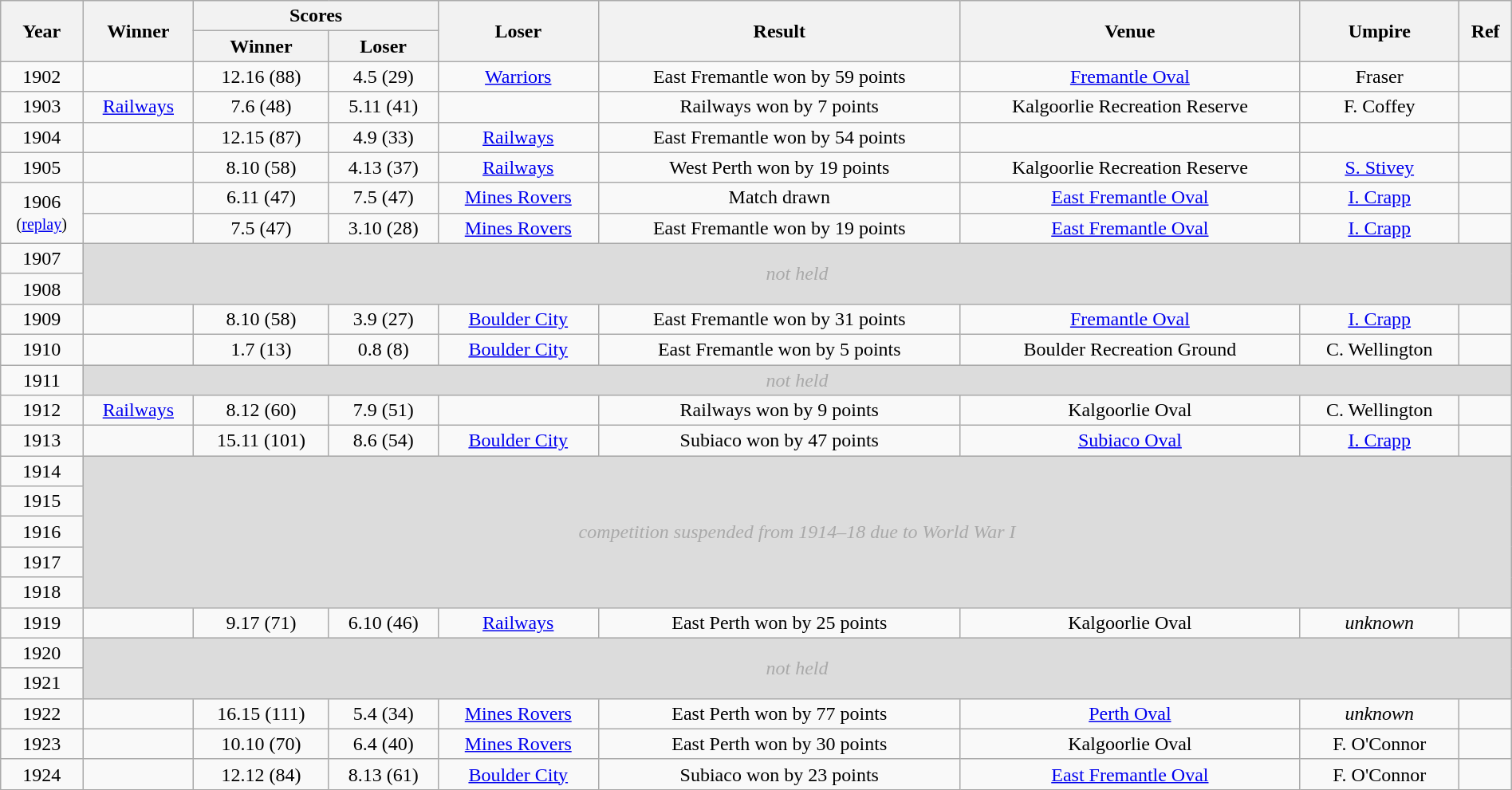<table class="wikitable" style="text-align:center; width:100%">
<tr>
<th rowspan="2">Year</th>
<th rowspan="2">Winner</th>
<th colspan="2">Scores</th>
<th rowspan="2">Loser</th>
<th rowspan="2">Result</th>
<th rowspan="2">Venue</th>
<th rowspan="2">Umpire</th>
<th rowspan="2">Ref</th>
</tr>
<tr>
<th>Winner</th>
<th>Loser</th>
</tr>
<tr>
<td>1902</td>
<td></td>
<td>12.16 (88)</td>
<td>4.5 (29)</td>
<td><a href='#'>Warriors</a></td>
<td>East Fremantle won by 59 points</td>
<td><a href='#'>Fremantle Oval</a></td>
<td>Fraser</td>
<td></td>
</tr>
<tr>
<td>1903</td>
<td><a href='#'>Railways</a></td>
<td>7.6 (48)</td>
<td>5.11 (41)</td>
<td></td>
<td>Railways won by 7 points</td>
<td>Kalgoorlie Recreation Reserve</td>
<td>F. Coffey</td>
<td></td>
</tr>
<tr>
<td>1904</td>
<td></td>
<td>12.15 (87)</td>
<td>4.9 (33)</td>
<td><a href='#'>Railways</a></td>
<td>East Fremantle won by 54 points</td>
<td></td>
<td></td>
<td></td>
</tr>
<tr>
<td>1905</td>
<td></td>
<td>8.10 (58)</td>
<td>4.13 (37)</td>
<td><a href='#'>Railways</a></td>
<td>West Perth won by 19 points</td>
<td>Kalgoorlie Recreation Reserve</td>
<td><a href='#'>S. Stivey</a></td>
<td></td>
</tr>
<tr>
<td rowspan="2">1906<br><small>(<a href='#'>replay</a>)</small></td>
<td></td>
<td>6.11 (47)</td>
<td>7.5 (47)</td>
<td><a href='#'>Mines Rovers</a></td>
<td>Match drawn</td>
<td><a href='#'>East Fremantle Oval</a></td>
<td><a href='#'>I. Crapp</a></td>
<td></td>
</tr>
<tr>
<td></td>
<td>7.5 (47)</td>
<td>3.10 (28)</td>
<td><a href='#'>Mines Rovers</a></td>
<td>East Fremantle won by 19 points</td>
<td><a href='#'>East Fremantle Oval</a></td>
<td><a href='#'>I. Crapp</a></td>
<td></td>
</tr>
<tr>
<td>1907</td>
<td style="background:gainsboro; text-align:center; color:darkgray;" rowspan="2" colspan="8"><em>not held</em></td>
</tr>
<tr>
<td>1908</td>
</tr>
<tr>
<td>1909</td>
<td></td>
<td>8.10 (58)</td>
<td>3.9 (27)</td>
<td><a href='#'>Boulder City</a></td>
<td>East Fremantle won by 31 points</td>
<td><a href='#'>Fremantle Oval</a></td>
<td><a href='#'>I. Crapp</a></td>
<td></td>
</tr>
<tr>
<td>1910</td>
<td></td>
<td>1.7 (13)</td>
<td>0.8 (8)</td>
<td><a href='#'>Boulder City</a></td>
<td>East Fremantle won by 5 points</td>
<td>Boulder Recreation Ground</td>
<td>C. Wellington</td>
<td></td>
</tr>
<tr>
<td>1911</td>
<td style="background:gainsboro; text-align:center; color:darkgray;" colspan="8"><em>not held</em></td>
</tr>
<tr>
<td>1912</td>
<td><a href='#'>Railways</a></td>
<td>8.12 (60)</td>
<td>7.9 (51)</td>
<td></td>
<td>Railways won by 9 points</td>
<td>Kalgoorlie Oval</td>
<td>C. Wellington</td>
<td></td>
</tr>
<tr>
<td>1913</td>
<td></td>
<td>15.11 (101)</td>
<td>8.6 (54)</td>
<td><a href='#'>Boulder City</a></td>
<td>Subiaco won by 47 points</td>
<td><a href='#'>Subiaco Oval</a></td>
<td><a href='#'>I. Crapp</a></td>
<td></td>
</tr>
<tr>
<td>1914</td>
<td style="background:gainsboro; text-align:center; color:darkgray;" rowspan="5" colspan="8"><em>competition suspended from 1914–18 due to World War I</em></td>
</tr>
<tr>
<td>1915</td>
</tr>
<tr>
<td>1916</td>
</tr>
<tr>
<td>1917</td>
</tr>
<tr>
<td>1918</td>
</tr>
<tr>
<td>1919</td>
<td></td>
<td>9.17 (71)</td>
<td>6.10 (46)</td>
<td><a href='#'>Railways</a></td>
<td>East Perth won by 25 points</td>
<td>Kalgoorlie Oval</td>
<td><em>unknown</em></td>
<td></td>
</tr>
<tr>
<td>1920</td>
<td style="background:gainsboro; text-align:center; color:darkgray;" rowspan="2" colspan="8"><em>not held</em></td>
</tr>
<tr>
<td>1921</td>
</tr>
<tr>
<td>1922</td>
<td></td>
<td>16.15 (111)</td>
<td>5.4 (34)</td>
<td><a href='#'>Mines Rovers</a></td>
<td>East Perth won by 77 points</td>
<td><a href='#'>Perth Oval</a></td>
<td><em>unknown</em></td>
<td></td>
</tr>
<tr>
<td>1923</td>
<td></td>
<td>10.10 (70)</td>
<td>6.4 (40)</td>
<td><a href='#'>Mines Rovers</a></td>
<td>East Perth won by 30 points</td>
<td>Kalgoorlie Oval</td>
<td>F. O'Connor</td>
<td></td>
</tr>
<tr>
<td>1924</td>
<td></td>
<td>12.12 (84)</td>
<td>8.13 (61)</td>
<td><a href='#'>Boulder City</a></td>
<td>Subiaco won by 23 points</td>
<td><a href='#'>East Fremantle Oval</a></td>
<td>F. O'Connor</td>
<td></td>
</tr>
</table>
